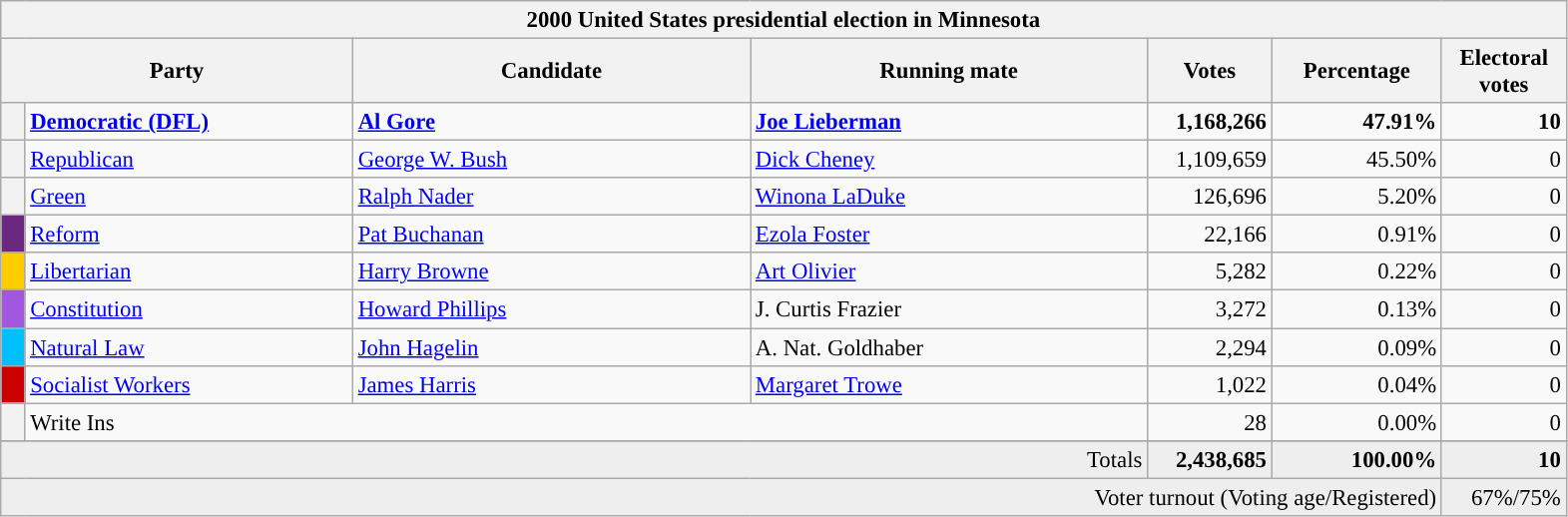<table class="wikitable" style="font-size: 95%;">
<tr>
<th colspan="7">2000 United States presidential election in Minnesota</th>
</tr>
<tr>
<th colspan="2" style="width: 15em">Party</th>
<th style="width: 17em">Candidate</th>
<th style="width: 17em">Running mate</th>
<th style="width: 5em">Votes</th>
<th style="width: 7em">Percentage</th>
<th style="width: 5em">Electoral votes</th>
</tr>
<tr>
<th style="background-color:"></th>
<td style="width: 130px"><strong><a href='#'>Democratic (DFL)</a></strong></td>
<td><strong><a href='#'>Al Gore</a></strong></td>
<td><strong><a href='#'>Joe Lieberman</a></strong></td>
<td align="right"><strong>1,168,266</strong></td>
<td align="right"><strong>47.91%</strong></td>
<td align="right"><strong>10</strong></td>
</tr>
<tr>
<th style="background-color:"></th>
<td style="width: 130px"><a href='#'>Republican</a></td>
<td><a href='#'>George W. Bush</a></td>
<td><a href='#'>Dick Cheney</a></td>
<td align="right">1,109,659</td>
<td align="right">45.50%</td>
<td align="right">0</td>
</tr>
<tr>
<th style="background-color:"></th>
<td style="width: 130px"><a href='#'>Green</a></td>
<td><a href='#'>Ralph Nader</a></td>
<td><a href='#'>Winona LaDuke</a></td>
<td align="right">126,696</td>
<td align="right">5.20%</td>
<td align="right">0</td>
</tr>
<tr>
<th style="background-color:#6A287E; width: 3px"></th>
<td style="width: 130px"><a href='#'>Reform</a></td>
<td><a href='#'>Pat Buchanan</a></td>
<td><a href='#'>Ezola Foster</a></td>
<td align="right">22,166</td>
<td align="right">0.91%</td>
<td align="right">0</td>
</tr>
<tr>
<th style="background-color:#FFCC00; width: 3px"></th>
<td style="width: 130px"><a href='#'>Libertarian</a></td>
<td><a href='#'>Harry Browne</a></td>
<td><a href='#'>Art Olivier</a></td>
<td align="right">5,282</td>
<td align="right">0.22%</td>
<td align="right">0</td>
</tr>
<tr>
<th style="background-color:#a356de; width: 3px"></th>
<td style="width: 130px"><a href='#'>Constitution</a></td>
<td><a href='#'>Howard Phillips</a></td>
<td>J. Curtis Frazier</td>
<td align="right">3,272</td>
<td align="right">0.13%</td>
<td align="right">0</td>
</tr>
<tr>
<th style="background-color:#00BFFF; width: 3px"></th>
<td style="width: 130px"><a href='#'>Natural Law</a></td>
<td><a href='#'>John Hagelin</a></td>
<td>A. Nat. Goldhaber</td>
<td align="right">2,294</td>
<td align="right">0.09%</td>
<td align="right">0</td>
</tr>
<tr>
<th style="background-color:#CC0000; width: 3px"></th>
<td style="width: 130px"><a href='#'>Socialist Workers</a></td>
<td><a href='#'>James Harris</a></td>
<td><a href='#'>Margaret Trowe</a></td>
<td align="right">1,022</td>
<td align="right">0.04%</td>
<td align="right">0</td>
</tr>
<tr>
<th style="background-color:#DDDDD; width: 3px"></th>
<td colspan="3">Write Ins</td>
<td align="right">28</td>
<td align="right">0.00%</td>
<td align="right">0</td>
</tr>
<tr>
</tr>
<tr bgcolor="#EEEEEE">
<td colspan="4" align="right">Totals</td>
<td align="right"><strong>2,438,685</strong></td>
<td align="right"><strong>100.00%</strong></td>
<td align="right"><strong>10</strong></td>
</tr>
<tr bgcolor="#EEEEEE">
<td colspan="6" align="right">Voter turnout (Voting age/Registered)</td>
<td colspan="1" align="right">67%/75%</td>
</tr>
</table>
